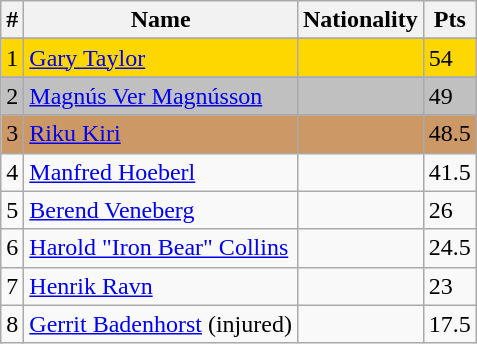<table class="wikitable">
<tr>
<th>#</th>
<th>Name</th>
<th>Nationality</th>
<th>Pts</th>
</tr>
<tr>
</tr>
<tr style="background:gold;">
<td>1</td>
<td><a href='#'>Gary Taylor</a></td>
<td></td>
<td>54</td>
</tr>
<tr>
</tr>
<tr style="background:silver;">
<td>2</td>
<td><a href='#'>Magnús Ver Magnússon</a></td>
<td></td>
<td>49</td>
</tr>
<tr>
</tr>
<tr style="background:#c96;">
<td>3</td>
<td><a href='#'>Riku Kiri</a></td>
<td></td>
<td>48.5</td>
</tr>
<tr>
<td>4</td>
<td><a href='#'>Manfred Hoeberl</a></td>
<td></td>
<td>41.5</td>
</tr>
<tr>
<td>5</td>
<td><a href='#'>Berend Veneberg</a></td>
<td></td>
<td>26</td>
</tr>
<tr>
<td>6</td>
<td><a href='#'>Harold "Iron Bear" Collins</a></td>
<td></td>
<td>24.5</td>
</tr>
<tr>
<td>7</td>
<td><a href='#'>Henrik Ravn</a></td>
<td></td>
<td>23</td>
</tr>
<tr>
<td>8</td>
<td><a href='#'>Gerrit Badenhorst</a> (injured)</td>
<td></td>
<td>17.5</td>
</tr>
</table>
